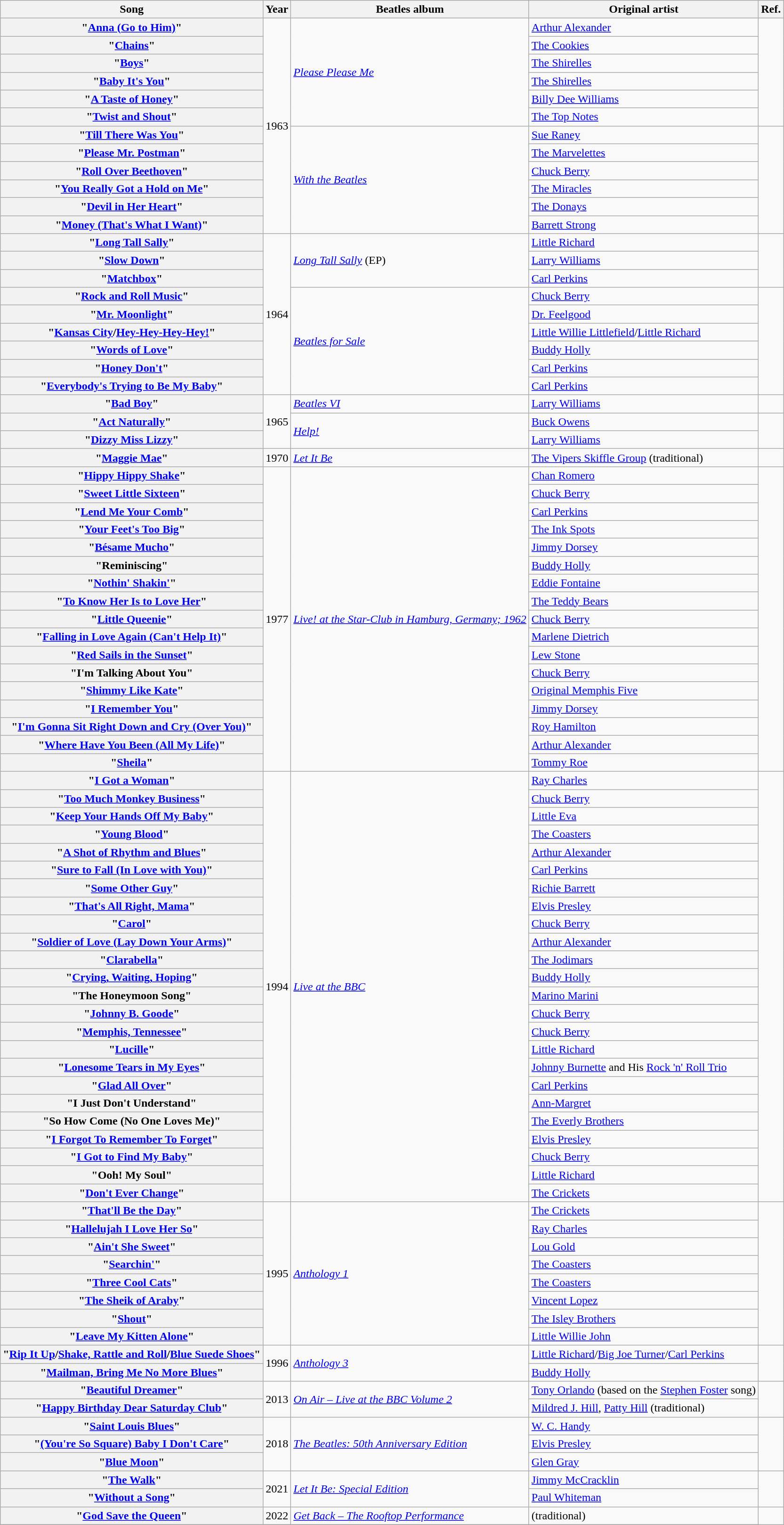<table class="wikitable sortable plainrowheaders" border="1">
<tr>
<th scope="col">Song</th>
<th scope="col">Year</th>
<th scope="col">Beatles album</th>
<th scope="col">Original artist</th>
<th scope="col" class="unsortable">Ref.</th>
</tr>
<tr>
<th scope="row">"<a href='#'>Anna (Go to Him)</a>"</th>
<td rowspan="12">1963</td>
<td rowspan="6"><em><a href='#'>Please Please Me</a></em></td>
<td><a href='#'>Arthur Alexander</a></td>
<td rowspan="6"></td>
</tr>
<tr>
<th scope="row">"<a href='#'>Chains</a>"</th>
<td><a href='#'>The Cookies</a></td>
</tr>
<tr>
<th scope="row">"<a href='#'>Boys</a>"</th>
<td><a href='#'>The Shirelles</a></td>
</tr>
<tr>
<th scope="row">"<a href='#'>Baby It's You</a>"</th>
<td><a href='#'>The Shirelles</a></td>
</tr>
<tr>
<th scope="row">"<a href='#'>A Taste of Honey</a>"</th>
<td><a href='#'>Billy Dee Williams</a></td>
</tr>
<tr>
<th scope="row">"<a href='#'>Twist and Shout</a>"</th>
<td><a href='#'>The Top Notes</a></td>
</tr>
<tr>
<th scope="row">"<a href='#'>Till There Was You</a>"</th>
<td rowspan="6"><em><a href='#'>With the Beatles</a></em></td>
<td><a href='#'>Sue Raney</a></td>
<td rowspan="6"></td>
</tr>
<tr>
<th scope="row">"<a href='#'>Please Mr. Postman</a>"</th>
<td><a href='#'>The Marvelettes</a></td>
</tr>
<tr>
<th scope="row">"<a href='#'>Roll Over Beethoven</a>"</th>
<td><a href='#'>Chuck Berry</a></td>
</tr>
<tr>
<th scope="row">"<a href='#'>You Really Got a Hold on Me</a>"</th>
<td><a href='#'>The Miracles</a></td>
</tr>
<tr>
<th scope="row">"<a href='#'>Devil in Her Heart</a>"</th>
<td><a href='#'>The Donays</a></td>
</tr>
<tr>
<th scope="row">"<a href='#'>Money (That's What I Want)</a>"</th>
<td><a href='#'>Barrett Strong</a></td>
</tr>
<tr>
<th scope="row">"<a href='#'>Long Tall Sally</a>"</th>
<td rowspan="9">1964</td>
<td rowspan="3"><em><a href='#'>Long Tall Sally</a></em> (EP)</td>
<td><a href='#'>Little Richard</a></td>
<td rowspan="3"></td>
</tr>
<tr>
<th scope="row">"<a href='#'>Slow Down</a>"</th>
<td><a href='#'>Larry Williams</a></td>
</tr>
<tr>
<th scope="row">"<a href='#'>Matchbox</a>"</th>
<td><a href='#'>Carl Perkins</a></td>
</tr>
<tr>
<th scope="row">"<a href='#'>Rock and Roll Music</a>"</th>
<td rowspan="6"><em><a href='#'>Beatles for Sale</a></em></td>
<td><a href='#'>Chuck Berry</a></td>
<td rowspan="6"></td>
</tr>
<tr>
<th scope="row">"<a href='#'>Mr. Moonlight</a>"</th>
<td><a href='#'>Dr. Feelgood</a></td>
</tr>
<tr>
<th scope="row">"<a href='#'>Kansas City</a>/<a href='#'>Hey-Hey-Hey-Hey!</a>"</th>
<td><a href='#'>Little Willie Littlefield</a>/<a href='#'>Little Richard</a></td>
</tr>
<tr>
<th scope="row">"<a href='#'>Words of Love</a>"</th>
<td><a href='#'>Buddy Holly</a></td>
</tr>
<tr>
<th scope="row">"<a href='#'>Honey Don't</a>"</th>
<td><a href='#'>Carl Perkins</a></td>
</tr>
<tr>
<th scope="row">"<a href='#'>Everybody's Trying to Be My Baby</a>"</th>
<td><a href='#'>Carl Perkins</a></td>
</tr>
<tr>
<th scope="row">"<a href='#'>Bad Boy</a>"</th>
<td rowspan="3">1965</td>
<td><em><a href='#'>Beatles VI</a></em></td>
<td><a href='#'>Larry Williams</a></td>
<td></td>
</tr>
<tr>
<th scope="row">"<a href='#'>Act Naturally</a>"</th>
<td rowspan="2"><em><a href='#'>Help!</a></em></td>
<td><a href='#'>Buck Owens</a></td>
<td rowspan="2"></td>
</tr>
<tr>
<th scope="row">"<a href='#'>Dizzy Miss Lizzy</a>"</th>
<td><a href='#'>Larry Williams</a></td>
</tr>
<tr>
<th scope="row">"<a href='#'>Maggie Mae</a>"</th>
<td>1970</td>
<td><em><a href='#'>Let It Be</a></em></td>
<td><a href='#'>The Vipers Skiffle Group</a> (traditional)</td>
<td></td>
</tr>
<tr>
<th scope="row">"<a href='#'>Hippy Hippy Shake</a>"</th>
<td rowspan="17">1977</td>
<td rowspan="17"><em><a href='#'>Live! at the Star-Club in Hamburg, Germany; 1962</a></em></td>
<td><a href='#'>Chan Romero</a></td>
<td rowspan="17"></td>
</tr>
<tr>
<th scope="row">"<a href='#'>Sweet Little Sixteen</a>"</th>
<td><a href='#'>Chuck Berry</a></td>
</tr>
<tr>
<th scope="row">"<a href='#'>Lend Me Your Comb</a>"</th>
<td><a href='#'>Carl Perkins</a></td>
</tr>
<tr>
<th scope="row">"<a href='#'>Your Feet's Too Big</a>"</th>
<td><a href='#'>The Ink Spots</a></td>
</tr>
<tr>
<th scope="row">"<a href='#'>Bésame Mucho</a>"</th>
<td><a href='#'>Jimmy Dorsey</a></td>
</tr>
<tr>
<th scope="row">"Reminiscing"</th>
<td><a href='#'>Buddy Holly</a></td>
</tr>
<tr>
<th scope="row">"<a href='#'>Nothin' Shakin'</a>"</th>
<td><a href='#'>Eddie Fontaine</a></td>
</tr>
<tr>
<th scope="row">"<a href='#'>To Know Her Is to Love Her</a>"</th>
<td><a href='#'>The Teddy Bears</a></td>
</tr>
<tr>
<th scope="row">"<a href='#'>Little Queenie</a>"</th>
<td><a href='#'>Chuck Berry</a></td>
</tr>
<tr>
<th scope="row">"<a href='#'>Falling in Love Again (Can't Help It)</a>"</th>
<td><a href='#'>Marlene Dietrich</a></td>
</tr>
<tr>
<th scope="row">"<a href='#'>Red Sails in the Sunset</a>"</th>
<td><a href='#'>Lew Stone</a></td>
</tr>
<tr>
<th scope="row">"I'm Talking About You"</th>
<td><a href='#'>Chuck Berry</a></td>
</tr>
<tr>
<th scope="row">"<a href='#'>Shimmy Like Kate</a>"</th>
<td><a href='#'>Original Memphis Five</a></td>
</tr>
<tr>
<th scope="row">"<a href='#'>I Remember You</a>"</th>
<td><a href='#'>Jimmy Dorsey</a></td>
</tr>
<tr>
<th scope="row">"<a href='#'>I'm Gonna Sit Right Down and Cry (Over You)</a>"</th>
<td><a href='#'>Roy Hamilton</a></td>
</tr>
<tr>
<th scope="row">"<a href='#'>Where Have You Been (All My Life)</a>"</th>
<td><a href='#'>Arthur Alexander</a></td>
</tr>
<tr>
<th scope="row">"<a href='#'>Sheila</a>"</th>
<td><a href='#'>Tommy Roe</a></td>
</tr>
<tr>
<th scope="row">"<a href='#'>I Got a Woman</a>"</th>
<td rowspan="24">1994</td>
<td rowspan="24"><em><a href='#'>Live at the BBC</a></em></td>
<td><a href='#'>Ray Charles</a></td>
<td rowspan="24"></td>
</tr>
<tr>
<th scope="row">"<a href='#'>Too Much Monkey Business</a>"</th>
<td><a href='#'>Chuck Berry</a></td>
</tr>
<tr>
<th scope="row">"<a href='#'>Keep Your Hands Off My Baby</a>"</th>
<td><a href='#'>Little Eva</a></td>
</tr>
<tr>
<th scope="row">"<a href='#'>Young Blood</a>"</th>
<td><a href='#'>The Coasters</a></td>
</tr>
<tr>
<th scope="row">"<a href='#'>A Shot of Rhythm and Blues</a>"</th>
<td><a href='#'>Arthur Alexander</a></td>
</tr>
<tr>
<th scope="row">"<a href='#'>Sure to Fall (In Love with You)</a>"</th>
<td><a href='#'>Carl Perkins</a></td>
</tr>
<tr>
<th scope="row">"<a href='#'>Some Other Guy</a>"</th>
<td><a href='#'>Richie Barrett</a></td>
</tr>
<tr>
<th scope="row">"<a href='#'>That's All Right, Mama</a>"</th>
<td><a href='#'>Elvis Presley</a></td>
</tr>
<tr>
<th scope="row">"<a href='#'>Carol</a>"</th>
<td><a href='#'>Chuck Berry</a></td>
</tr>
<tr>
<th scope="row">"<a href='#'>Soldier of Love (Lay Down Your Arms)</a>"</th>
<td><a href='#'>Arthur Alexander</a></td>
</tr>
<tr>
<th scope="row">"<a href='#'>Clarabella</a>"</th>
<td><a href='#'>The Jodimars</a></td>
</tr>
<tr>
<th scope="row">"<a href='#'>Crying, Waiting, Hoping</a>"</th>
<td><a href='#'>Buddy Holly</a></td>
</tr>
<tr>
<th scope="row">"The Honeymoon Song"</th>
<td><a href='#'>Marino Marini</a></td>
</tr>
<tr>
<th scope="row">"<a href='#'>Johnny B. Goode</a>"</th>
<td><a href='#'>Chuck Berry</a></td>
</tr>
<tr>
<th scope="row">"<a href='#'>Memphis, Tennessee</a>"</th>
<td><a href='#'>Chuck Berry</a></td>
</tr>
<tr>
<th scope="row">"<a href='#'>Lucille</a>"</th>
<td><a href='#'>Little Richard</a></td>
</tr>
<tr>
<th scope="row">"<a href='#'>Lonesome Tears in My Eyes</a>"</th>
<td><a href='#'>Johnny Burnette</a> and His <a href='#'>Rock 'n' Roll Trio</a></td>
</tr>
<tr>
<th scope="row">"<a href='#'>Glad All Over</a>"</th>
<td><a href='#'>Carl Perkins</a></td>
</tr>
<tr>
<th scope="row">"I Just Don't Understand"</th>
<td><a href='#'>Ann-Margret</a></td>
</tr>
<tr>
<th scope="row">"So How Come (No One Loves Me)"</th>
<td><a href='#'>The Everly Brothers</a></td>
</tr>
<tr>
<th scope="row">"<a href='#'>I Forgot To Remember To Forget</a>"</th>
<td><a href='#'>Elvis Presley</a></td>
</tr>
<tr>
<th scope="row">"<a href='#'>I Got to Find My Baby</a>"</th>
<td><a href='#'>Chuck Berry</a></td>
</tr>
<tr>
<th scope="row">"Ooh! My Soul"</th>
<td><a href='#'>Little Richard</a></td>
</tr>
<tr>
<th scope="row">"<a href='#'>Don't Ever Change</a>"</th>
<td><a href='#'>The Crickets</a></td>
</tr>
<tr>
<th scope="row">"<a href='#'>That'll Be the Day</a>"</th>
<td rowspan="8">1995</td>
<td rowspan="8"><em><a href='#'>Anthology 1</a></em></td>
<td><a href='#'>The Crickets</a></td>
<td rowspan="8"></td>
</tr>
<tr>
<th scope="row">"<a href='#'>Hallelujah I Love Her So</a>"</th>
<td><a href='#'>Ray Charles</a></td>
</tr>
<tr>
<th scope="row">"<a href='#'>Ain't She Sweet</a>"</th>
<td><a href='#'>Lou Gold</a></td>
</tr>
<tr>
<th scope="row">"<a href='#'>Searchin'</a>"</th>
<td><a href='#'>The Coasters</a></td>
</tr>
<tr>
<th scope="row">"<a href='#'>Three Cool Cats</a>"</th>
<td><a href='#'>The Coasters</a></td>
</tr>
<tr>
<th scope="row">"<a href='#'>The Sheik of Araby</a>"</th>
<td><a href='#'>Vincent Lopez</a></td>
</tr>
<tr>
<th scope="row">"<a href='#'>Shout</a>"</th>
<td><a href='#'>The Isley Brothers</a></td>
</tr>
<tr>
<th scope="row">"<a href='#'>Leave My Kitten Alone</a>"</th>
<td><a href='#'>Little Willie John</a></td>
</tr>
<tr>
<th scope="row">"<a href='#'>Rip It Up</a>/<a href='#'>Shake, Rattle and Roll</a>/<a href='#'>Blue Suede Shoes</a>"</th>
<td rowspan="2">1996</td>
<td rowspan="2"><em><a href='#'>Anthology 3</a></em></td>
<td><a href='#'>Little Richard</a>/<a href='#'>Big Joe Turner</a>/<a href='#'>Carl Perkins</a></td>
<td rowspan="2"></td>
</tr>
<tr>
<th scope="row">"<a href='#'>Mailman, Bring Me No More Blues</a>"</th>
<td><a href='#'>Buddy Holly</a></td>
</tr>
<tr>
<th scope="row">"<a href='#'>Beautiful Dreamer</a>"</th>
<td rowspan="2">2013</td>
<td rowspan="2"><em><a href='#'>On Air – Live at the BBC Volume 2</a></em></td>
<td><a href='#'>Tony Orlando</a> (based on the <a href='#'>Stephen Foster</a> song)</td>
<td rowspan="2"></td>
</tr>
<tr>
<th scope="row">"<a href='#'>Happy Birthday Dear Saturday Club</a>"</th>
<td><a href='#'>Mildred J. Hill</a>, <a href='#'>Patty Hill</a> (traditional)</td>
</tr>
<tr>
<th scope="row">"<a href='#'>Saint Louis Blues</a>"</th>
<td rowspan="3">2018</td>
<td rowspan="3"><em><a href='#'>The Beatles: 50th Anniversary Edition</a></em></td>
<td><a href='#'>W. C. Handy</a></td>
<td rowspan="3"></td>
</tr>
<tr>
<th scope="row">"<a href='#'>(You're So Square) Baby I Don't Care</a>"</th>
<td><a href='#'>Elvis Presley</a></td>
</tr>
<tr>
<th scope="row">"<a href='#'>Blue Moon</a>"</th>
<td><a href='#'>Glen Gray</a></td>
</tr>
<tr>
<th scope="row">"<a href='#'>The Walk</a>"</th>
<td rowspan="2">2021</td>
<td rowspan="2"><em><a href='#'>Let It Be: Special Edition</a></em></td>
<td><a href='#'>Jimmy McCracklin</a></td>
<td rowspan="2"></td>
</tr>
<tr>
<th scope="row">"<a href='#'>Without a Song</a>"</th>
<td><a href='#'>Paul Whiteman</a></td>
</tr>
<tr>
<th scope="row">"<a href='#'>God Save the Queen</a>"</th>
<td>2022</td>
<td><em><a href='#'>Get Back – The Rooftop Performance</a></em></td>
<td>(traditional)</td>
</tr>
<tr>
</tr>
</table>
